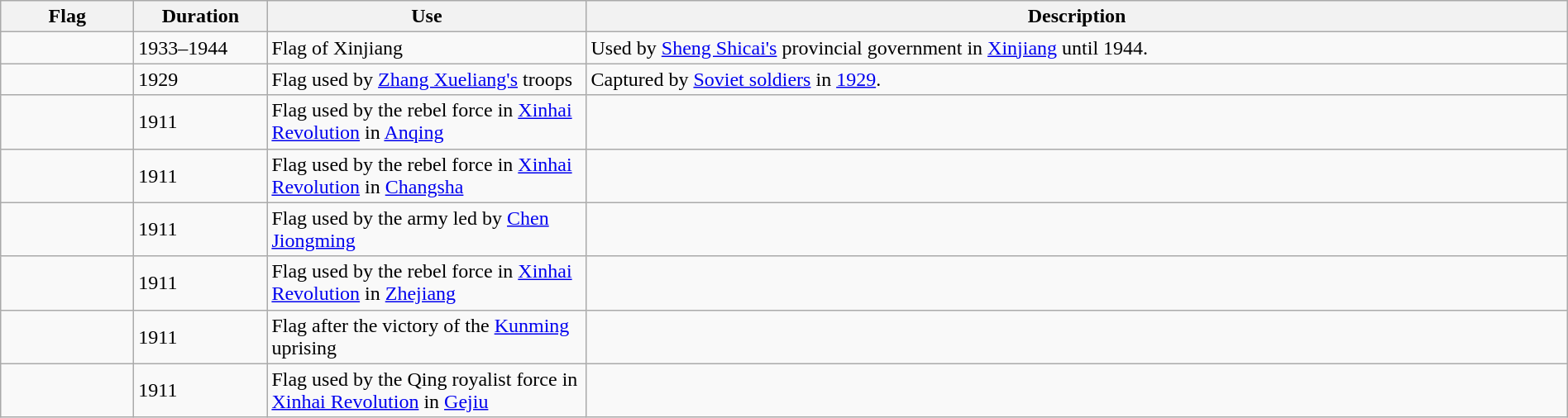<table class="wikitable" width="100%">
<tr>
<th style="width:100px;">Flag</th>
<th style="width:100px;">Duration</th>
<th style="width:250px;">Use</th>
<th style="min-width:250px">Description</th>
</tr>
<tr>
<td></td>
<td>1933–1944</td>
<td>Flag of Xinjiang</td>
<td>Used by <a href='#'>Sheng Shicai's</a> provincial government in <a href='#'>Xinjiang</a> until 1944.</td>
</tr>
<tr>
<td></td>
<td>1929</td>
<td>Flag used by <a href='#'>Zhang Xueliang's</a> troops</td>
<td>Captured by <a href='#'>Soviet soldiers</a> in <a href='#'>1929</a>.</td>
</tr>
<tr>
<td></td>
<td>1911</td>
<td>Flag used by the rebel force in <a href='#'>Xinhai Revolution</a> in <a href='#'>Anqing</a></td>
<td></td>
</tr>
<tr>
<td></td>
<td>1911</td>
<td>Flag used by the rebel force in <a href='#'>Xinhai Revolution</a> in <a href='#'>Changsha</a></td>
<td></td>
</tr>
<tr>
<td></td>
<td>1911</td>
<td>Flag used by the army led by <a href='#'>Chen Jiongming</a></td>
<td></td>
</tr>
<tr>
<td></td>
<td>1911</td>
<td>Flag used by the rebel force in <a href='#'>Xinhai Revolution</a> in <a href='#'>Zhejiang</a></td>
<td></td>
</tr>
<tr>
<td></td>
<td>1911</td>
<td>Flag after the victory of the <a href='#'>Kunming</a> uprising</td>
<td></td>
</tr>
<tr>
<td></td>
<td>1911</td>
<td>Flag used by the Qing royalist force in <a href='#'>Xinhai Revolution</a> in <a href='#'>Gejiu</a></td>
<td></td>
</tr>
</table>
